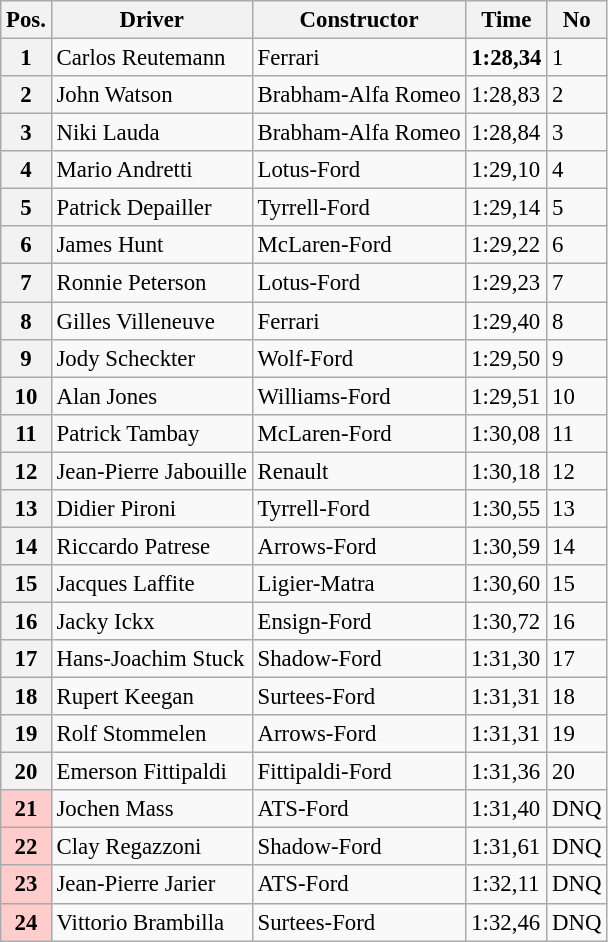<table class="wikitable sortable" style="font-size:95%;">
<tr>
<th>Pos.</th>
<th>Driver</th>
<th>Constructor</th>
<th>Time</th>
<th>No</th>
</tr>
<tr>
<th>1</th>
<td>Carlos Reutemann</td>
<td>Ferrari</td>
<td><strong>1:28,34</strong></td>
<td>1</td>
</tr>
<tr>
<th>2</th>
<td>John Watson</td>
<td>Brabham-Alfa Romeo</td>
<td>1:28,83</td>
<td>2</td>
</tr>
<tr>
<th>3</th>
<td>Niki Lauda</td>
<td>Brabham-Alfa Romeo</td>
<td>1:28,84</td>
<td>3</td>
</tr>
<tr>
<th>4</th>
<td>Mario Andretti</td>
<td>Lotus-Ford</td>
<td>1:29,10</td>
<td>4</td>
</tr>
<tr>
<th>5</th>
<td>Patrick Depailler</td>
<td>Tyrrell-Ford</td>
<td>1:29,14</td>
<td>5</td>
</tr>
<tr>
<th>6</th>
<td>James Hunt</td>
<td>McLaren-Ford</td>
<td>1:29,22</td>
<td>6</td>
</tr>
<tr>
<th>7</th>
<td>Ronnie Peterson</td>
<td>Lotus-Ford</td>
<td>1:29,23</td>
<td>7</td>
</tr>
<tr>
<th>8</th>
<td>Gilles Villeneuve</td>
<td>Ferrari</td>
<td>1:29,40</td>
<td>8</td>
</tr>
<tr>
<th>9</th>
<td>Jody Scheckter</td>
<td>Wolf-Ford</td>
<td>1:29,50</td>
<td>9</td>
</tr>
<tr>
<th>10</th>
<td>Alan Jones</td>
<td>Williams-Ford</td>
<td>1:29,51</td>
<td>10</td>
</tr>
<tr>
<th>11</th>
<td>Patrick Tambay</td>
<td>McLaren-Ford</td>
<td>1:30,08</td>
<td>11</td>
</tr>
<tr>
<th>12</th>
<td>Jean-Pierre Jabouille</td>
<td>Renault</td>
<td>1:30,18</td>
<td>12</td>
</tr>
<tr>
<th>13</th>
<td>Didier Pironi</td>
<td>Tyrrell-Ford</td>
<td>1:30,55</td>
<td>13</td>
</tr>
<tr>
<th>14</th>
<td>Riccardo Patrese</td>
<td>Arrows-Ford</td>
<td>1:30,59</td>
<td>14</td>
</tr>
<tr>
<th>15</th>
<td>Jacques Laffite</td>
<td>Ligier-Matra</td>
<td>1:30,60</td>
<td>15</td>
</tr>
<tr>
<th>16</th>
<td>Jacky Ickx</td>
<td>Ensign-Ford</td>
<td>1:30,72</td>
<td>16</td>
</tr>
<tr>
<th>17</th>
<td>Hans-Joachim Stuck</td>
<td>Shadow-Ford</td>
<td>1:31,30</td>
<td>17</td>
</tr>
<tr>
<th>18</th>
<td>Rupert Keegan</td>
<td>Surtees-Ford</td>
<td>1:31,31</td>
<td>18</td>
</tr>
<tr>
<th>19</th>
<td>Rolf Stommelen</td>
<td>Arrows-Ford</td>
<td>1:31,31</td>
<td>19</td>
</tr>
<tr>
<th>20</th>
<td>Emerson Fittipaldi</td>
<td>Fittipaldi-Ford</td>
<td>1:31,36</td>
<td>20</td>
</tr>
<tr>
<th style="background:#ffcccc;">21</th>
<td>Jochen Mass</td>
<td>ATS-Ford</td>
<td>1:31,40</td>
<td>DNQ</td>
</tr>
<tr>
<th style="background:#ffcccc;">22</th>
<td>Clay Regazzoni</td>
<td>Shadow-Ford</td>
<td>1:31,61</td>
<td>DNQ</td>
</tr>
<tr>
<th style="background:#ffcccc;">23</th>
<td>Jean-Pierre Jarier</td>
<td>ATS-Ford</td>
<td>1:32,11</td>
<td>DNQ</td>
</tr>
<tr>
<th style="background:#ffcccc;">24</th>
<td>Vittorio Brambilla</td>
<td>Surtees-Ford</td>
<td>1:32,46</td>
<td>DNQ</td>
</tr>
</table>
